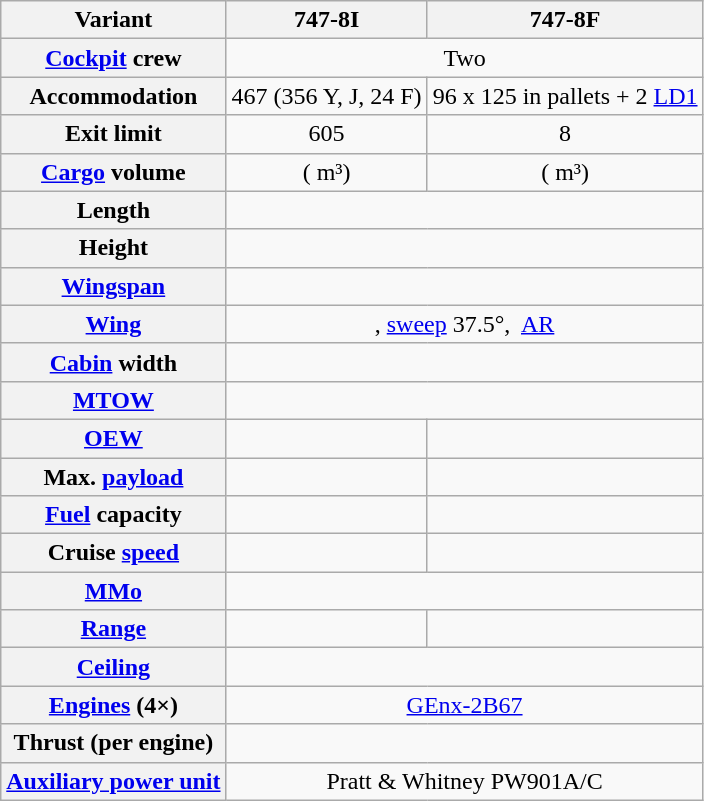<table class="wikitable sortable sticky-header" style="text-align:center;">
<tr>
<th>Variant</th>
<th>747-8I</th>
<th>747-8F</th>
</tr>
<tr>
<th><a href='#'>Cockpit</a> crew</th>
<td colspan=2>Two</td>
</tr>
<tr>
<th>Accommodation</th>
<td>467 (356 Y,  J, 24 F)</td>
<td> 96 x 125 in pallets + 2 <a href='#'>LD1</a></td>
</tr>
<tr>
<th>Exit limit</th>
<td>605</td>
<td>8</td>
</tr>
<tr>
<th><a href='#'>Cargo</a> volume</th>
<td> ( m³)</td>
<td> ( m³)</td>
</tr>
<tr>
<th>Length</th>
<td colspan=2></td>
</tr>
<tr>
<th>Height</th>
<td colspan=2></td>
</tr>
<tr>
<th><a href='#'>Wingspan</a></th>
<td colspan=2></td>
</tr>
<tr>
<th><a href='#'>Wing</a></th>
<td colspan=2>, <a href='#'>sweep</a> 37.5°,  <a href='#'>AR</a></td>
</tr>
<tr>
<th><a href='#'>Cabin</a> width</th>
<td colspan=2></td>
</tr>
<tr>
<th><a href='#'>MTOW</a></th>
<td colspan=2></td>
</tr>
<tr>
<th><a href='#'>OEW</a></th>
<td></td>
<td></td>
</tr>
<tr>
<th>Max. <a href='#'>payload</a></th>
<td></td>
<td></td>
</tr>
<tr>
<th><a href='#'>Fuel</a> capacity</th>
<td></td>
<td></td>
</tr>
<tr>
<th>Cruise <a href='#'>speed</a></th>
<td></td>
<td></td>
</tr>
<tr>
<th><a href='#'>MMo</a></th>
<td colspan=2></td>
</tr>
<tr>
<th><a href='#'>Range</a></th>
<td></td>
<td></td>
</tr>
<tr>
<th><a href='#'>Ceiling</a></th>
<td colspan=2></td>
</tr>
<tr>
<th><a href='#'>Engines</a> (4×)</th>
<td colspan=2><a href='#'>GEnx-2B67</a></td>
</tr>
<tr>
<th>Thrust (per engine)</th>
<td colspan=2></td>
</tr>
<tr>
<th><a href='#'>Auxiliary power unit</a></th>
<td colspan=2>Pratt & Whitney PW901A/C</td>
</tr>
</table>
